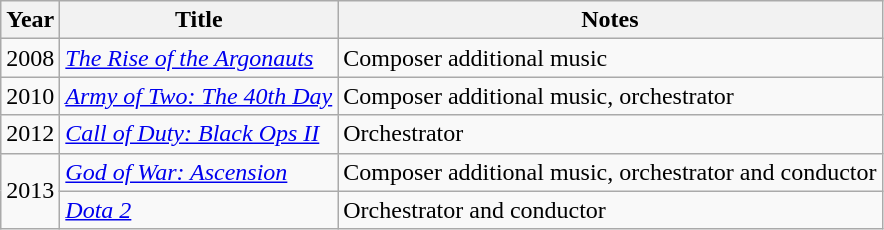<table class="wikitable">
<tr>
<th>Year</th>
<th>Title</th>
<th>Notes</th>
</tr>
<tr>
<td rowspan="1">2008</td>
<td><em><a href='#'>The Rise of the Argonauts</a></em></td>
<td>Composer additional music</td>
</tr>
<tr>
<td rowspan="1">2010</td>
<td><em><a href='#'>Army of Two: The 40th Day</a></em></td>
<td>Composer additional music, orchestrator</td>
</tr>
<tr>
<td rowspan="1">2012</td>
<td><em><a href='#'>Call of Duty: Black Ops II</a></em></td>
<td>Orchestrator</td>
</tr>
<tr>
<td rowspan="2">2013</td>
<td><em><a href='#'>God of War: Ascension</a></em></td>
<td>Composer additional music, orchestrator and conductor</td>
</tr>
<tr>
<td><em><a href='#'>Dota 2</a></em></td>
<td>Orchestrator and conductor</td>
</tr>
</table>
